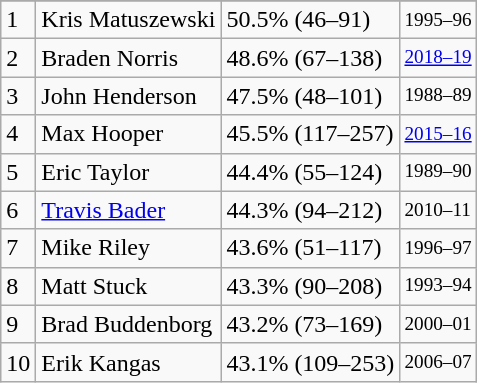<table class="wikitable">
<tr>
</tr>
<tr>
<td>1</td>
<td>Kris Matuszewski</td>
<td>50.5% (46–91)</td>
<td style="font-size:80%;">1995–96</td>
</tr>
<tr>
<td>2</td>
<td>Braden Norris</td>
<td>48.6% (67–138)</td>
<td style="font-size:80%;"><a href='#'>2018–19</a></td>
</tr>
<tr>
<td>3</td>
<td>John Henderson</td>
<td>47.5% (48–101)</td>
<td style="font-size:80%;">1988–89</td>
</tr>
<tr>
<td>4</td>
<td>Max Hooper</td>
<td>45.5% (117–257)</td>
<td style="font-size:80%;"><a href='#'>2015–16</a></td>
</tr>
<tr>
<td>5</td>
<td>Eric Taylor</td>
<td>44.4% (55–124)</td>
<td style="font-size:80%;">1989–90</td>
</tr>
<tr>
<td>6</td>
<td><a href='#'>Travis Bader</a></td>
<td>44.3% (94–212)</td>
<td style="font-size:80%;">2010–11</td>
</tr>
<tr>
<td>7</td>
<td>Mike Riley</td>
<td>43.6% (51–117)</td>
<td style="font-size:80%;">1996–97</td>
</tr>
<tr>
<td>8</td>
<td>Matt Stuck</td>
<td>43.3% (90–208)</td>
<td style="font-size:80%;">1993–94</td>
</tr>
<tr>
<td>9</td>
<td>Brad Buddenborg</td>
<td>43.2% (73–169)</td>
<td style="font-size:80%;">2000–01</td>
</tr>
<tr>
<td>10</td>
<td>Erik Kangas</td>
<td>43.1% (109–253)</td>
<td style="font-size:80%;">2006–07</td>
</tr>
</table>
